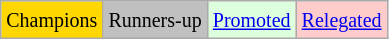<table class="wikitable">
<tr>
<td bgcolor=gold><small>Champions</small></td>
<td bgcolor=silver><small>Runners-up</small></td>
<td bgcolor="#DDFFDD"><small><a href='#'>Promoted</a></small></td>
<td bgcolor="#FFCCCC"><small><a href='#'>Relegated</a></small></td>
</tr>
</table>
